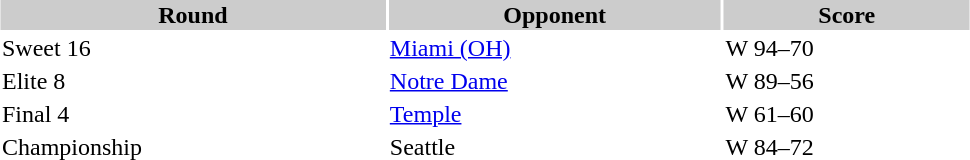<table style="width:650px; border:'1' 'solid' 'gray'; margin:auto;">
<tr>
<th style="background:#ccc;">Round</th>
<th style="background:#ccc;">Opponent</th>
<th style="background:#ccc;">Score</th>
</tr>
<tr>
<td>Sweet 16</td>
<td><a href='#'>Miami (OH)</a></td>
<td>W 94–70</td>
</tr>
<tr>
<td>Elite 8</td>
<td><a href='#'>Notre Dame</a></td>
<td>W 89–56</td>
</tr>
<tr>
<td>Final 4</td>
<td><a href='#'>Temple</a></td>
<td>W 61–60</td>
</tr>
<tr>
<td>Championship</td>
<td>Seattle</td>
<td>W 84–72</td>
</tr>
</table>
